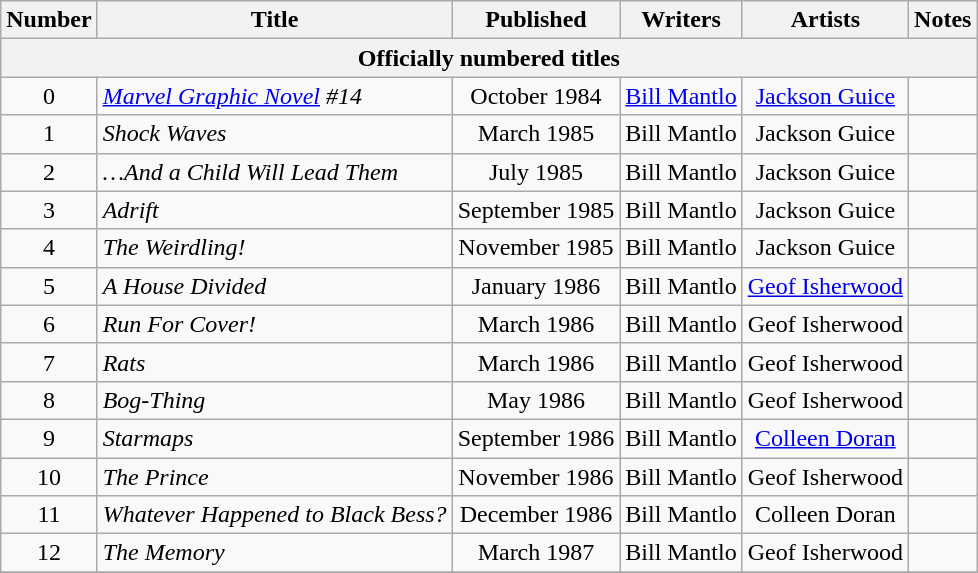<table class="wikitable">
<tr>
<th>Number</th>
<th>Title</th>
<th>Published</th>
<th>Writers</th>
<th>Artists</th>
<th>Notes</th>
</tr>
<tr>
<th colspan="6">Officially numbered titles</th>
</tr>
<tr>
<td align="center">0</td>
<td><em> <a href='#'>Marvel Graphic Novel</a> #14</em></td>
<td align="center">October 1984</td>
<td align="center"><a href='#'>Bill Mantlo</a></td>
<td align="center"><a href='#'>Jackson Guice</a></td>
<td></td>
</tr>
<tr>
<td align="center">1</td>
<td><em>Shock Waves</em></td>
<td align="center">March 1985</td>
<td align="center">Bill Mantlo</td>
<td align="center">Jackson Guice</td>
<td></td>
</tr>
<tr>
<td align="center">2</td>
<td><em>…And a Child Will Lead Them</em></td>
<td align="center">July 1985</td>
<td align="center">Bill Mantlo</td>
<td align="center">Jackson Guice</td>
<td></td>
</tr>
<tr>
<td align="center">3</td>
<td><em>Adrift</em></td>
<td align="center">September 1985</td>
<td align="center">Bill Mantlo</td>
<td align="center">Jackson Guice</td>
<td></td>
</tr>
<tr>
<td align="center">4</td>
<td><em>The Weirdling!</em></td>
<td align="center">November 1985</td>
<td align="center">Bill Mantlo</td>
<td align="center">Jackson Guice</td>
<td></td>
</tr>
<tr>
<td align="center">5</td>
<td><em>A House Divided</em></td>
<td align="center">January 1986</td>
<td align="center">Bill Mantlo</td>
<td align="center"><a href='#'>Geof Isherwood</a></td>
<td></td>
</tr>
<tr>
<td align="center">6</td>
<td><em>Run For Cover!</em></td>
<td align="center">March 1986</td>
<td align="center">Bill Mantlo</td>
<td align="center">Geof Isherwood</td>
<td></td>
</tr>
<tr>
<td align="center">7</td>
<td><em>Rats</em></td>
<td align="center">March 1986</td>
<td align="center">Bill Mantlo</td>
<td align="center">Geof Isherwood</td>
<td></td>
</tr>
<tr>
<td align="center">8</td>
<td><em>Bog-Thing</em></td>
<td align="center">May 1986</td>
<td align="center">Bill Mantlo</td>
<td align="center">Geof Isherwood</td>
<td></td>
</tr>
<tr>
<td align="center">9</td>
<td><em>Starmaps</em></td>
<td align="center">September 1986</td>
<td align="center">Bill Mantlo</td>
<td align="center"><a href='#'>Colleen Doran</a></td>
<td></td>
</tr>
<tr>
<td align="center">10</td>
<td><em>The Prince</em></td>
<td align="center">November 1986</td>
<td align="center">Bill Mantlo</td>
<td align="center">Geof Isherwood</td>
<td></td>
</tr>
<tr>
<td align="center">11</td>
<td><em>Whatever Happened to Black Bess?</em></td>
<td align="center">December 1986</td>
<td align="center">Bill Mantlo</td>
<td align="center">Colleen Doran</td>
<td></td>
</tr>
<tr>
<td align="center">12</td>
<td><em>The Memory</em></td>
<td align="center">March 1987</td>
<td align="center">Bill Mantlo</td>
<td align="center">Geof Isherwood</td>
<td></td>
</tr>
<tr>
</tr>
</table>
